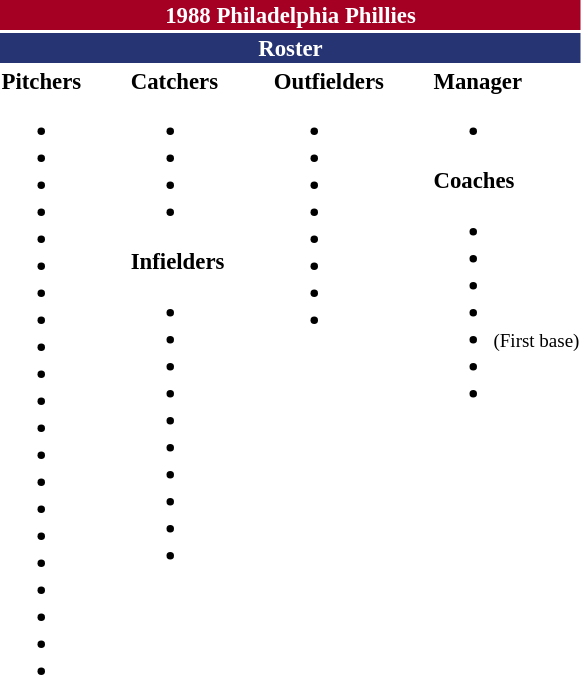<table class="toccolours" style="font-size: 95%;">
<tr>
<th colspan="10" style="background-color: #A50024; color: white; text-align: center;">1988 Philadelphia Phillies</th>
</tr>
<tr>
<td colspan="10" style="background-color: #263473; color: white; text-align: center;"><strong>Roster</strong></td>
</tr>
<tr>
<td valign="top"><strong>Pitchers</strong><br><ul><li></li><li></li><li></li><li></li><li></li><li></li><li></li><li></li><li></li><li></li><li></li><li></li><li></li><li></li><li></li><li></li><li></li><li></li><li></li><li></li><li></li></ul></td>
<td width="25px"></td>
<td valign="top"><strong>Catchers</strong><br><ul><li></li><li></li><li></li><li></li></ul><strong>Infielders</strong><ul><li></li><li></li><li></li><li></li><li></li><li></li><li></li><li></li><li></li><li></li></ul></td>
<td width="25px"></td>
<td valign="top"><strong>Outfielders</strong><br><ul><li></li><li></li><li></li><li></li><li></li><li></li><li></li><li></li></ul></td>
<td width="25px"></td>
<td valign="top"><strong>Manager</strong><br><ul><li></li></ul><strong>Coaches</strong><ul><li></li><li></li><li></li><li></li><li> <small>(First base)</small></li><li></li><li></li></ul></td>
</tr>
<tr>
</tr>
</table>
